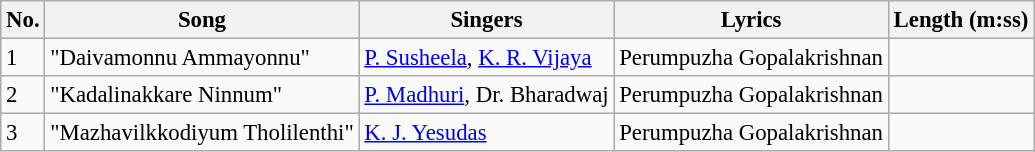<table class="wikitable" style="font-size:95%;">
<tr>
<th>No.</th>
<th>Song</th>
<th>Singers</th>
<th>Lyrics</th>
<th>Length (m:ss)</th>
</tr>
<tr>
<td>1</td>
<td>"Daivamonnu Ammayonnu"</td>
<td><a href='#'>P. Susheela</a>, <a href='#'>K. R. Vijaya</a></td>
<td>Perumpuzha Gopalakrishnan</td>
<td></td>
</tr>
<tr>
<td>2</td>
<td>"Kadalinakkare Ninnum"</td>
<td><a href='#'>P. Madhuri</a>, Dr. Bharadwaj</td>
<td>Perumpuzha Gopalakrishnan</td>
<td></td>
</tr>
<tr>
<td>3</td>
<td>"Mazhavilkkodiyum Tholilenthi"</td>
<td><a href='#'>K. J. Yesudas</a></td>
<td>Perumpuzha Gopalakrishnan</td>
<td></td>
</tr>
</table>
